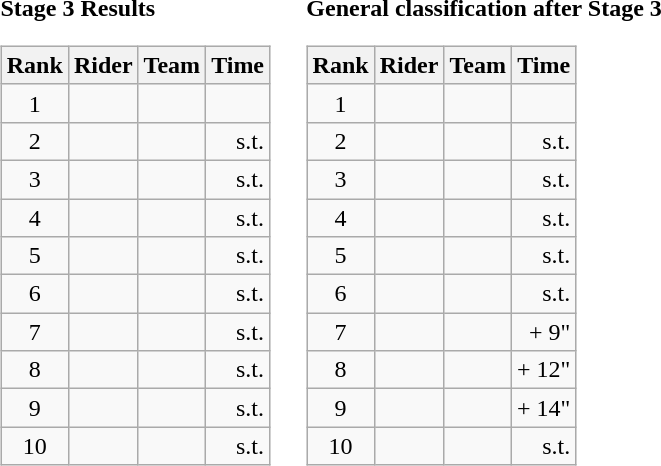<table>
<tr>
<td><strong>Stage 3 Results</strong><br><table class="wikitable">
<tr>
<th scope="col">Rank</th>
<th scope="col">Rider</th>
<th scope="col">Team</th>
<th scope="col">Time</th>
</tr>
<tr>
<td style="text-align:center;">1</td>
<td></td>
<td></td>
<td style="text-align:right;"></td>
</tr>
<tr>
<td style="text-align:center;">2</td>
<td></td>
<td></td>
<td style="text-align:right;">s.t.</td>
</tr>
<tr>
<td style="text-align:center;">3</td>
<td></td>
<td></td>
<td style="text-align:right;">s.t.</td>
</tr>
<tr>
<td style="text-align:center;">4</td>
<td></td>
<td></td>
<td style="text-align:right;">s.t.</td>
</tr>
<tr>
<td style="text-align:center;">5</td>
<td></td>
<td></td>
<td style="text-align:right;">s.t.</td>
</tr>
<tr>
<td style="text-align:center;">6</td>
<td></td>
<td></td>
<td style="text-align:right;">s.t.</td>
</tr>
<tr>
<td style="text-align:center;">7</td>
<td></td>
<td></td>
<td style="text-align:right;">s.t.</td>
</tr>
<tr>
<td style="text-align:center;">8</td>
<td></td>
<td></td>
<td style="text-align:right;">s.t.</td>
</tr>
<tr>
<td style="text-align:center;">9</td>
<td></td>
<td></td>
<td style="text-align:right;">s.t.</td>
</tr>
<tr>
<td style="text-align:center;">10</td>
<td></td>
<td></td>
<td style="text-align:right;">s.t.</td>
</tr>
</table>
</td>
<td></td>
<td><strong>General classification after Stage 3</strong><br><table class="wikitable">
<tr>
<th scope="col">Rank</th>
<th scope="col">Rider</th>
<th scope="col">Team</th>
<th scope="col">Time</th>
</tr>
<tr>
<td style="text-align:center;">1</td>
<td> </td>
<td></td>
<td style="text-align:right;"></td>
</tr>
<tr>
<td style="text-align:center;">2</td>
<td></td>
<td></td>
<td style="text-align:right;">s.t.</td>
</tr>
<tr>
<td style="text-align:center;">3</td>
<td></td>
<td></td>
<td style="text-align:right;">s.t.</td>
</tr>
<tr>
<td style="text-align:center;">4</td>
<td></td>
<td></td>
<td style="text-align:right;">s.t.</td>
</tr>
<tr>
<td style="text-align:center;">5</td>
<td></td>
<td></td>
<td style="text-align:right;">s.t.</td>
</tr>
<tr>
<td style="text-align:center;">6</td>
<td></td>
<td></td>
<td style="text-align:right;">s.t.</td>
</tr>
<tr>
<td style="text-align:center;">7</td>
<td></td>
<td></td>
<td style="text-align:right;">+ 9"</td>
</tr>
<tr>
<td style="text-align:center;">8</td>
<td></td>
<td></td>
<td style="text-align:right;">+ 12"</td>
</tr>
<tr>
<td style="text-align:center;">9</td>
<td></td>
<td></td>
<td style="text-align:right;">+ 14"</td>
</tr>
<tr>
<td style="text-align:center;">10</td>
<td></td>
<td></td>
<td style="text-align:right;">s.t.</td>
</tr>
</table>
</td>
</tr>
</table>
